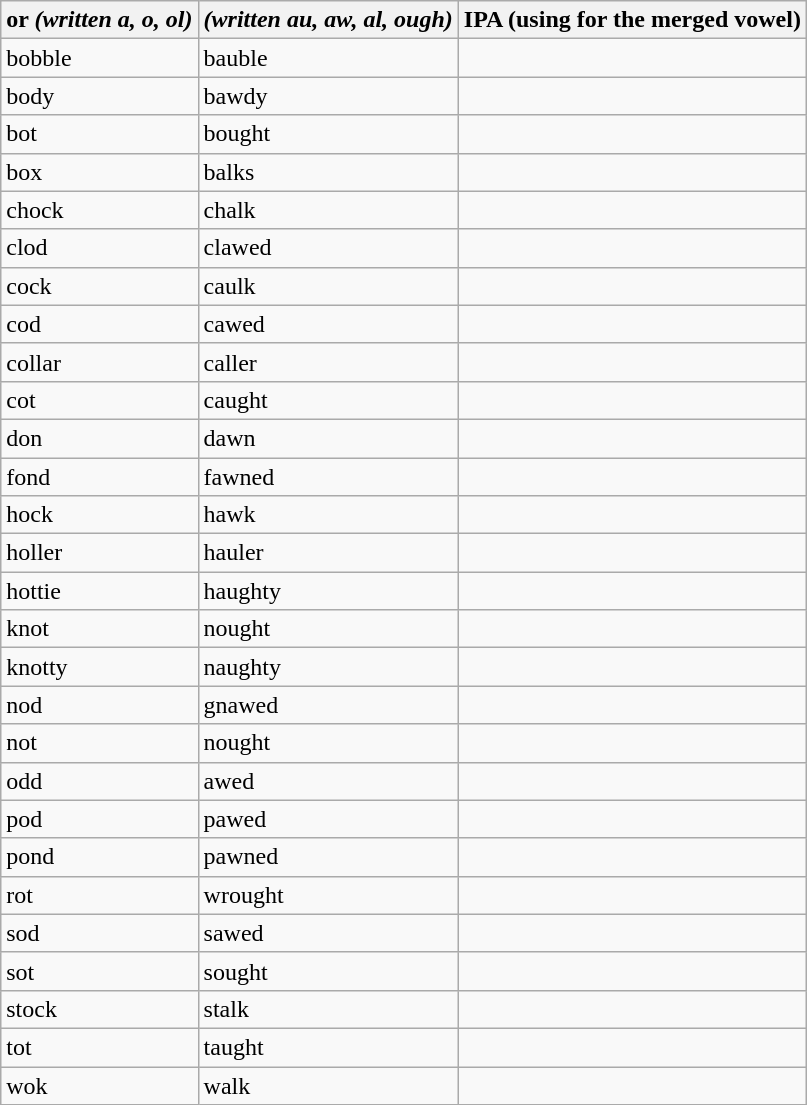<table class="wikitable sortable mw-collapsible mw-collapsed">
<tr>
<th> or  <em>(written a, o, ol)</em></th>
<th> <em>(written au, aw, al, ough)</em></th>
<th>IPA (using  for the merged vowel)</th>
</tr>
<tr>
<td>bobble</td>
<td>bauble</td>
<td></td>
</tr>
<tr>
<td>body</td>
<td>bawdy</td>
<td></td>
</tr>
<tr>
<td>bot</td>
<td>bought</td>
<td></td>
</tr>
<tr>
<td>box</td>
<td>balks</td>
<td></td>
</tr>
<tr>
<td>chock</td>
<td>chalk</td>
<td></td>
</tr>
<tr>
<td>clod</td>
<td>clawed</td>
<td></td>
</tr>
<tr>
<td>cock</td>
<td>caulk</td>
<td></td>
</tr>
<tr>
<td>cod</td>
<td>cawed</td>
<td></td>
</tr>
<tr>
<td>collar</td>
<td>caller</td>
<td></td>
</tr>
<tr>
<td>cot</td>
<td>caught</td>
<td></td>
</tr>
<tr>
<td>don</td>
<td>dawn</td>
<td></td>
</tr>
<tr>
<td>fond</td>
<td>fawned</td>
<td></td>
</tr>
<tr>
<td>hock</td>
<td>hawk</td>
<td></td>
</tr>
<tr>
<td>holler</td>
<td>hauler</td>
<td></td>
</tr>
<tr>
<td>hottie</td>
<td>haughty</td>
<td></td>
</tr>
<tr>
<td>knot</td>
<td>nought</td>
<td></td>
</tr>
<tr>
<td>knotty</td>
<td>naughty</td>
<td></td>
</tr>
<tr>
<td>nod</td>
<td>gnawed</td>
<td></td>
</tr>
<tr>
<td>not</td>
<td>nought</td>
<td></td>
</tr>
<tr>
<td>odd</td>
<td>awed</td>
<td></td>
</tr>
<tr>
<td>pod</td>
<td>pawed</td>
<td></td>
</tr>
<tr>
<td>pond</td>
<td>pawned</td>
<td></td>
</tr>
<tr>
<td>rot</td>
<td>wrought</td>
<td></td>
</tr>
<tr>
<td>sod</td>
<td>sawed</td>
<td></td>
</tr>
<tr>
<td>sot</td>
<td>sought</td>
<td></td>
</tr>
<tr>
<td>stock</td>
<td>stalk</td>
<td></td>
</tr>
<tr>
<td>tot</td>
<td>taught</td>
<td></td>
</tr>
<tr>
<td>wok</td>
<td>walk</td>
<td></td>
</tr>
</table>
